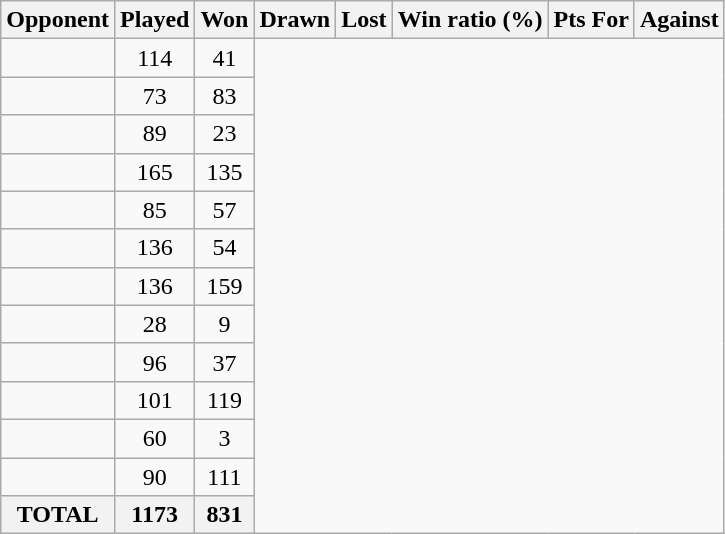<table class="wikitable">
<tr>
<th>Opponent</th>
<th>Played</th>
<th>Won</th>
<th>Drawn</th>
<th>Lost</th>
<th>Win ratio (%)</th>
<th>Pts For</th>
<th>Against</th>
</tr>
<tr align=center>
<td align=left><br></td>
<td>114</td>
<td>41</td>
</tr>
<tr align=center>
<td align=left><br></td>
<td>73</td>
<td>83</td>
</tr>
<tr align=center>
<td align=left><br></td>
<td>89</td>
<td>23</td>
</tr>
<tr align=center>
<td align=left><br></td>
<td>165</td>
<td>135</td>
</tr>
<tr align=center>
<td align=left><br></td>
<td>85</td>
<td>57</td>
</tr>
<tr align=center>
<td align=left><br></td>
<td>136</td>
<td>54</td>
</tr>
<tr align=center>
<td align=left><br></td>
<td>136</td>
<td>159</td>
</tr>
<tr align=center>
<td align=left><br></td>
<td>28</td>
<td>9</td>
</tr>
<tr align=center>
<td align=left><br></td>
<td>96</td>
<td>37</td>
</tr>
<tr align=center>
<td align=left><br></td>
<td>101</td>
<td>119</td>
</tr>
<tr align=center>
<td align=left><br></td>
<td>60</td>
<td>3</td>
</tr>
<tr align=center>
<td align=left><br></td>
<td>90</td>
<td>111</td>
</tr>
<tr align=center>
<th>TOTAL<br></th>
<th>1173</th>
<th>831</th>
</tr>
</table>
